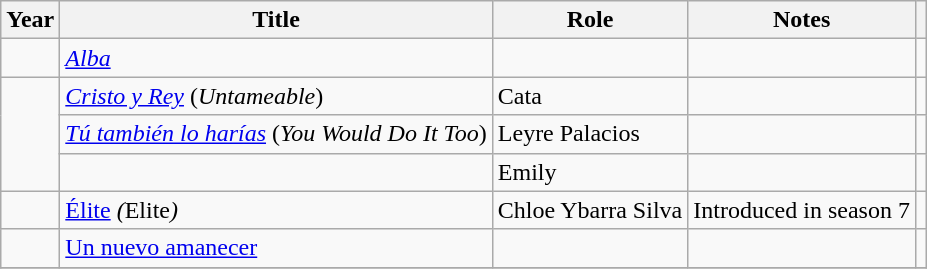<table class="wikitable sortable">
<tr>
<th>Year</th>
<th>Title</th>
<th>Role</th>
<th class = "unsortable">Notes</th>
<th class = "unsortable"></th>
</tr>
<tr>
<td></td>
<td><em><a href='#'>Alba</a></em></td>
<td></td>
<td></td>
<td></td>
</tr>
<tr>
<td rowspan = "3"></td>
<td><em><a href='#'>Cristo y Rey</a></em> (<em>Untameable</em>)</td>
<td>Cata</td>
<td></td>
<td></td>
</tr>
<tr>
<td><em><a href='#'>Tú también lo harías</a></em> (<em>You Would Do It Too</em>)</td>
<td>Leyre Palacios</td>
<td></td>
<td></td>
</tr>
<tr>
<td><em></td>
<td>Emily</td>
<td></td>
<td></td>
</tr>
<tr>
<td></td>
<td></em><a href='#'>Élite</a><em> (</em>Elite<em>)</td>
<td>Chloe Ybarra Silva</td>
<td>Introduced in season 7</td>
<td></td>
</tr>
<tr>
<td></td>
<td></em><a href='#'>Un nuevo amanecer</a><em></td>
<td></td>
<td></td>
<td></td>
</tr>
<tr>
</tr>
</table>
